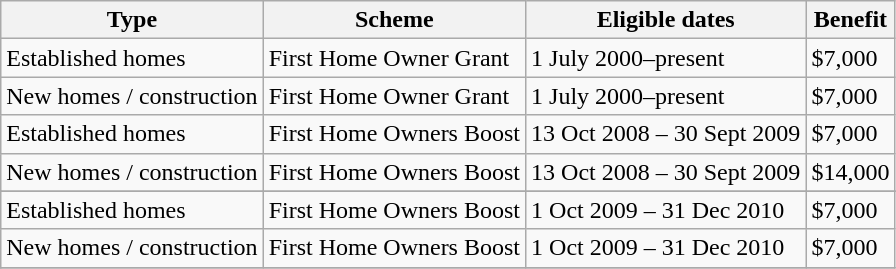<table class="wikitable" border="1">
<tr>
<th>Type</th>
<th>Scheme</th>
<th>Eligible dates</th>
<th>Benefit</th>
</tr>
<tr>
<td>Established homes</td>
<td>First Home Owner Grant</td>
<td>1 July 2000–present</td>
<td>$7,000</td>
</tr>
<tr>
<td>New homes / construction</td>
<td>First Home Owner Grant</td>
<td>1 July 2000–present</td>
<td>$7,000</td>
</tr>
<tr>
<td>Established homes</td>
<td>First Home Owners Boost</td>
<td>13 Oct 2008 – 30 Sept 2009</td>
<td>$7,000</td>
</tr>
<tr>
<td>New homes / construction</td>
<td>First Home Owners Boost</td>
<td>13 Oct 2008 – 30 Sept 2009</td>
<td>$14,000</td>
</tr>
<tr>
</tr>
<tr>
<td>Established homes</td>
<td>First Home Owners Boost</td>
<td>1 Oct 2009 – 31 Dec 2010</td>
<td>$7,000</td>
</tr>
<tr>
<td>New homes / construction</td>
<td>First Home Owners Boost</td>
<td>1 Oct 2009 – 31 Dec 2010</td>
<td>$7,000</td>
</tr>
<tr>
</tr>
</table>
